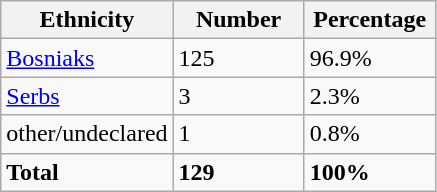<table class="wikitable">
<tr>
<th width="100px">Ethnicity</th>
<th width="80px">Number</th>
<th width="80px">Percentage</th>
</tr>
<tr>
<td><a href='#'>Bosniaks</a></td>
<td>125</td>
<td>96.9%</td>
</tr>
<tr>
<td><a href='#'>Serbs</a></td>
<td>3</td>
<td>2.3%</td>
</tr>
<tr>
<td>other/undeclared</td>
<td>1</td>
<td>0.8%</td>
</tr>
<tr>
<td><strong>Total</strong></td>
<td><strong>129</strong></td>
<td><strong>100%</strong></td>
</tr>
</table>
